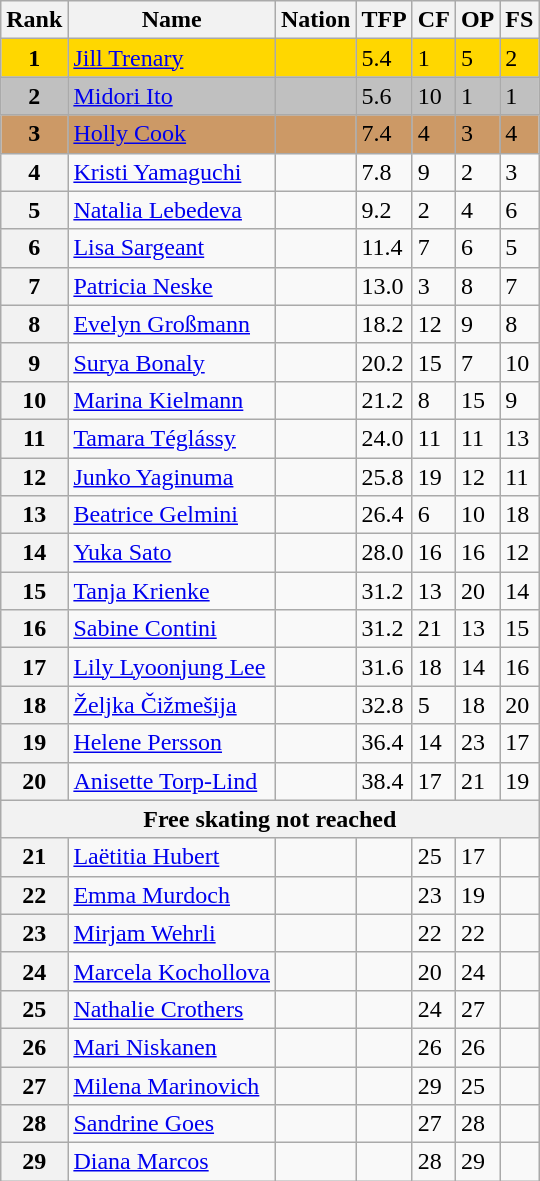<table class="wikitable">
<tr>
<th>Rank</th>
<th>Name</th>
<th>Nation</th>
<th>TFP</th>
<th>CF</th>
<th>OP</th>
<th>FS</th>
</tr>
<tr bgcolor=gold>
<td align=center><strong>1</strong></td>
<td><a href='#'>Jill Trenary</a></td>
<td></td>
<td>5.4</td>
<td>1</td>
<td>5</td>
<td>2</td>
</tr>
<tr bgcolor=silver>
<td align=center><strong>2</strong></td>
<td><a href='#'>Midori Ito</a></td>
<td></td>
<td>5.6</td>
<td>10</td>
<td>1</td>
<td>1</td>
</tr>
<tr bgcolor=cc9966>
<td align=center><strong>3</strong></td>
<td><a href='#'>Holly Cook</a></td>
<td></td>
<td>7.4</td>
<td>4</td>
<td>3</td>
<td>4</td>
</tr>
<tr>
<th>4</th>
<td><a href='#'>Kristi Yamaguchi</a></td>
<td></td>
<td>7.8</td>
<td>9</td>
<td>2</td>
<td>3</td>
</tr>
<tr>
<th>5</th>
<td><a href='#'>Natalia Lebedeva</a></td>
<td></td>
<td>9.2</td>
<td>2</td>
<td>4</td>
<td>6</td>
</tr>
<tr>
<th>6</th>
<td><a href='#'>Lisa Sargeant</a></td>
<td></td>
<td>11.4</td>
<td>7</td>
<td>6</td>
<td>5</td>
</tr>
<tr>
<th>7</th>
<td><a href='#'>Patricia Neske</a></td>
<td></td>
<td>13.0</td>
<td>3</td>
<td>8</td>
<td>7</td>
</tr>
<tr>
<th>8</th>
<td><a href='#'>Evelyn Großmann</a></td>
<td></td>
<td>18.2</td>
<td>12</td>
<td>9</td>
<td>8</td>
</tr>
<tr>
<th>9</th>
<td><a href='#'>Surya Bonaly</a></td>
<td></td>
<td>20.2</td>
<td>15</td>
<td>7</td>
<td>10</td>
</tr>
<tr>
<th>10</th>
<td><a href='#'>Marina Kielmann</a></td>
<td></td>
<td>21.2</td>
<td>8</td>
<td>15</td>
<td>9</td>
</tr>
<tr>
<th>11</th>
<td><a href='#'>Tamara Téglássy</a></td>
<td></td>
<td>24.0</td>
<td>11</td>
<td>11</td>
<td>13</td>
</tr>
<tr>
<th>12</th>
<td><a href='#'>Junko Yaginuma</a></td>
<td></td>
<td>25.8</td>
<td>19</td>
<td>12</td>
<td>11</td>
</tr>
<tr>
<th>13</th>
<td><a href='#'>Beatrice Gelmini</a></td>
<td></td>
<td>26.4</td>
<td>6</td>
<td>10</td>
<td>18</td>
</tr>
<tr>
<th>14</th>
<td><a href='#'>Yuka Sato</a></td>
<td></td>
<td>28.0</td>
<td>16</td>
<td>16</td>
<td>12</td>
</tr>
<tr>
<th>15</th>
<td><a href='#'>Tanja Krienke</a></td>
<td></td>
<td>31.2</td>
<td>13</td>
<td>20</td>
<td>14</td>
</tr>
<tr>
<th>16</th>
<td><a href='#'>Sabine Contini</a></td>
<td></td>
<td>31.2</td>
<td>21</td>
<td>13</td>
<td>15</td>
</tr>
<tr>
<th>17</th>
<td><a href='#'>Lily Lyoonjung Lee</a></td>
<td></td>
<td>31.6</td>
<td>18</td>
<td>14</td>
<td>16</td>
</tr>
<tr>
<th>18</th>
<td><a href='#'>Željka Čižmešija</a></td>
<td></td>
<td>32.8</td>
<td>5</td>
<td>18</td>
<td>20</td>
</tr>
<tr>
<th>19</th>
<td><a href='#'>Helene Persson</a></td>
<td></td>
<td>36.4</td>
<td>14</td>
<td>23</td>
<td>17</td>
</tr>
<tr>
<th>20</th>
<td><a href='#'>Anisette Torp-Lind</a></td>
<td></td>
<td>38.4</td>
<td>17</td>
<td>21</td>
<td>19</td>
</tr>
<tr>
<th colspan=7>Free skating not reached</th>
</tr>
<tr>
<th>21</th>
<td><a href='#'>Laëtitia Hubert</a></td>
<td></td>
<td></td>
<td>25</td>
<td>17</td>
<td></td>
</tr>
<tr>
<th>22</th>
<td><a href='#'>Emma Murdoch</a></td>
<td></td>
<td></td>
<td>23</td>
<td>19</td>
<td></td>
</tr>
<tr>
<th>23</th>
<td><a href='#'>Mirjam Wehrli</a></td>
<td></td>
<td></td>
<td>22</td>
<td>22</td>
<td></td>
</tr>
<tr>
<th>24</th>
<td><a href='#'>Marcela Kochollova</a></td>
<td></td>
<td></td>
<td>20</td>
<td>24</td>
<td></td>
</tr>
<tr>
<th>25</th>
<td><a href='#'>Nathalie Crothers</a></td>
<td></td>
<td></td>
<td>24</td>
<td>27</td>
<td></td>
</tr>
<tr>
<th>26</th>
<td><a href='#'>Mari Niskanen</a></td>
<td></td>
<td></td>
<td>26</td>
<td>26</td>
<td></td>
</tr>
<tr>
<th>27</th>
<td><a href='#'>Milena Marinovich</a></td>
<td></td>
<td></td>
<td>29</td>
<td>25</td>
<td></td>
</tr>
<tr>
<th>28</th>
<td><a href='#'>Sandrine Goes</a></td>
<td></td>
<td></td>
<td>27</td>
<td>28</td>
<td></td>
</tr>
<tr>
<th>29</th>
<td><a href='#'>Diana Marcos</a></td>
<td></td>
<td></td>
<td>28</td>
<td>29</td>
<td></td>
</tr>
</table>
